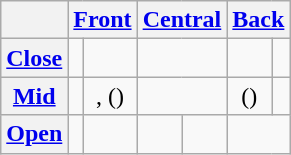<table class="wikitable" style="text-align:center;">
<tr>
<th> </th>
<th colspan="2"><a href='#'>Front</a></th>
<th colspan="2"><a href='#'>Central</a></th>
<th colspan="2"><a href='#'>Back</a></th>
</tr>
<tr>
<th><a href='#'>Close</a></th>
<td></td>
<td></td>
<td colspan="2"> </td>
<td></td>
<td></td>
</tr>
<tr>
<th><a href='#'>Mid</a></th>
<td></td>
<td>, ()</td>
<td colspan="2"> </td>
<td>()</td>
<td></td>
</tr>
<tr>
<th><a href='#'>Open</a></th>
<td></td>
<td></td>
<td></td>
<td></td>
<td colspan="2"> </td>
</tr>
</table>
